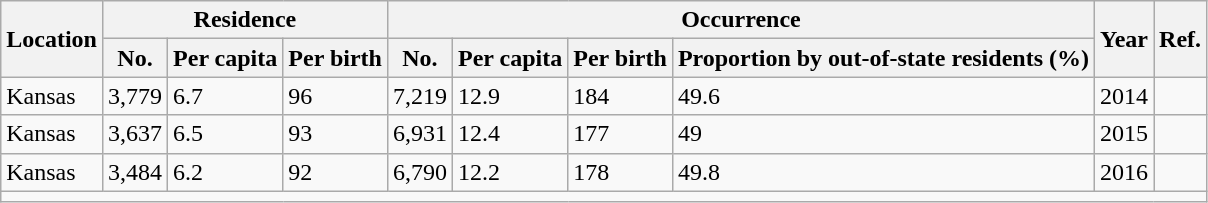<table class="wikitable">
<tr>
<th rowspan="2">Location</th>
<th colspan="3">Residence</th>
<th colspan="4">Occurrence</th>
<th rowspan="2">Year</th>
<th rowspan="2">Ref.</th>
</tr>
<tr>
<th>No.</th>
<th>Per capita</th>
<th>Per birth</th>
<th>No.</th>
<th>Per capita</th>
<th>Per birth</th>
<th>Proportion by out-of-state residents (%)</th>
</tr>
<tr>
<td>Kansas</td>
<td>3,779</td>
<td>6.7</td>
<td>96</td>
<td>7,219</td>
<td>12.9</td>
<td>184</td>
<td>49.6</td>
<td>2014</td>
<td></td>
</tr>
<tr>
<td>Kansas</td>
<td>3,637</td>
<td>6.5</td>
<td>93</td>
<td>6,931</td>
<td>12.4</td>
<td>177</td>
<td>49</td>
<td>2015</td>
<td></td>
</tr>
<tr>
<td>Kansas</td>
<td>3,484</td>
<td>6.2</td>
<td>92</td>
<td>6,790</td>
<td>12.2</td>
<td>178</td>
<td>49.8</td>
<td>2016</td>
<td></td>
</tr>
<tr>
<td colspan="10"></td>
</tr>
</table>
